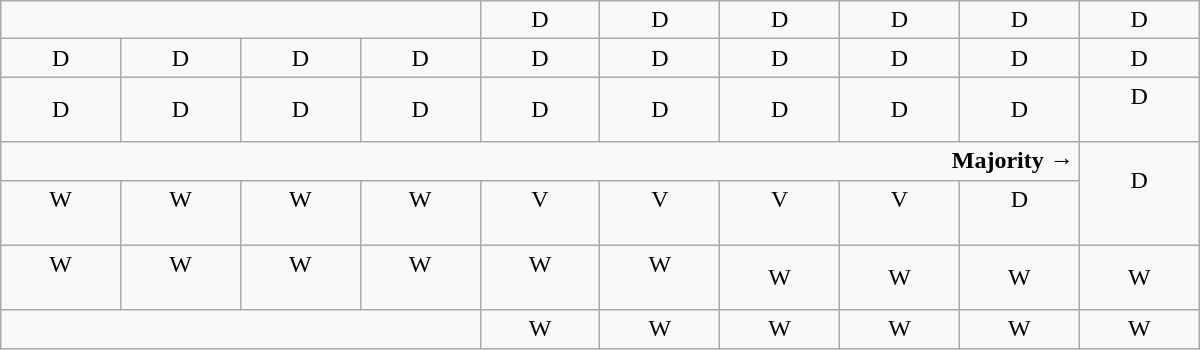<table class="wikitable" style="text-align:center" width=800px>
<tr>
<td colspan=4></td>
<td>D</td>
<td>D</td>
<td>D</td>
<td>D</td>
<td>D</td>
<td>D</td>
</tr>
<tr>
<td width=50px >D</td>
<td width=50px >D</td>
<td width=50px >D</td>
<td width=50px >D</td>
<td width=50px >D</td>
<td width=50px >D</td>
<td width=50px >D</td>
<td width=50px >D</td>
<td width=50px >D</td>
<td width=50px >D</td>
</tr>
<tr>
<td>D</td>
<td>D</td>
<td>D</td>
<td>D</td>
<td>D</td>
<td>D</td>
<td>D</td>
<td>D</td>
<td>D</td>
<td>D<br><br></td>
</tr>
<tr>
<td colspan=9 align=right><strong>Majority →</strong></td>
<td rowspan=2 >D<br><br></td>
</tr>
<tr>
<td>W<br><br></td>
<td>W<br><br></td>
<td>W<br><br></td>
<td>W<br><br></td>
<td>V<br><br></td>
<td>V<br><br></td>
<td>V<br><br></td>
<td>V<br><br></td>
<td>D<br><br></td>
</tr>
<tr>
<td>W<br><br></td>
<td>W<br><br></td>
<td>W<br><br></td>
<td>W<br><br></td>
<td>W<br><br></td>
<td>W<br><br></td>
<td>W</td>
<td>W</td>
<td>W</td>
<td>W</td>
</tr>
<tr>
<td colspan=4></td>
<td>W</td>
<td>W</td>
<td>W</td>
<td>W</td>
<td>W</td>
<td>W</td>
</tr>
</table>
